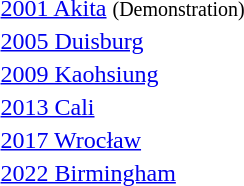<table>
<tr>
<td><a href='#'>2001 Akita</a> <small>(Demonstration)</small></td>
<td></td>
<td></td>
<td></td>
</tr>
<tr>
<td><a href='#'>2005 Duisburg</a></td>
<td></td>
<td></td>
<td></td>
</tr>
<tr>
<td><a href='#'>2009 Kaohsiung</a></td>
<td></td>
<td></td>
<td></td>
</tr>
<tr>
<td><a href='#'>2013 Cali</a></td>
<td></td>
<td></td>
<td></td>
</tr>
<tr>
<td><a href='#'>2017 Wrocław</a></td>
<td></td>
<td></td>
<td></td>
</tr>
<tr>
<td><a href='#'>2022 Birmingham</a></td>
<td></td>
<td></td>
<td></td>
</tr>
</table>
